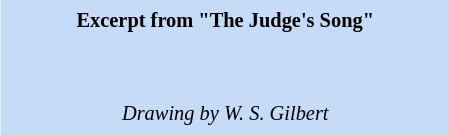<table class="toccolours" style="float: right; margin-left: 1em; font-size: 85%; margin-right: 1em; background:#c6dbf7; color:black; width:22em;" cellspacing="5">
<tr>
<td style="text-align: center;"><strong>Excerpt from "The Judge's Song"</strong></td>
</tr>
<tr>
<td style="text-align: left;"><br></td>
</tr>
<tr>
<td style="text-align: center;"><br><em>Drawing by W. S. Gilbert</em></td>
</tr>
</table>
